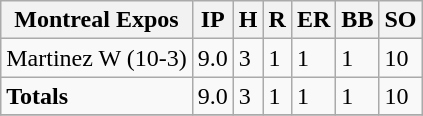<table class="wikitable sortable">
<tr>
<th><strong>Montreal Expos</strong></th>
<th>IP</th>
<th>H</th>
<th>R</th>
<th>ER</th>
<th>BB</th>
<th>SO</th>
</tr>
<tr>
<td>Martinez W (10-3)</td>
<td>9.0</td>
<td>3</td>
<td>1</td>
<td>1</td>
<td>1</td>
<td>10</td>
</tr>
<tr>
<td><strong>Totals</strong></td>
<td>9.0</td>
<td>3</td>
<td>1</td>
<td>1</td>
<td>1</td>
<td>10</td>
</tr>
<tr>
</tr>
</table>
